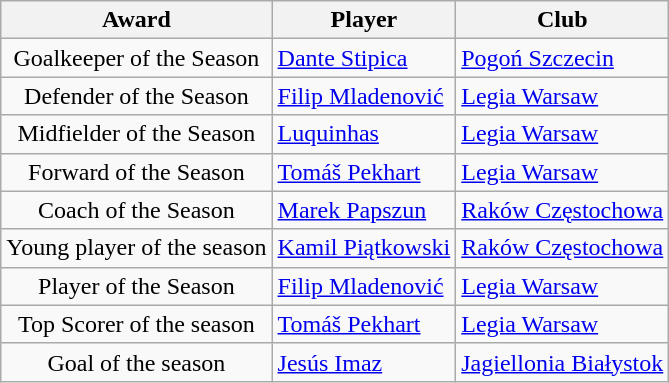<table class="wikitable" style="text-align:center">
<tr>
<th>Award</th>
<th>Player</th>
<th>Club</th>
</tr>
<tr>
<td>Goalkeeper of the Season</td>
<td align="left"> <a href='#'>Dante Stipica</a></td>
<td align="left"><a href='#'>Pogoń Szczecin</a></td>
</tr>
<tr>
<td>Defender of the Season</td>
<td align="left"> <a href='#'>Filip Mladenović</a></td>
<td align="left"><a href='#'>Legia Warsaw</a></td>
</tr>
<tr>
<td>Midfielder of the Season</td>
<td align="left"> <a href='#'>Luquinhas</a></td>
<td align="left"><a href='#'>Legia Warsaw</a></td>
</tr>
<tr>
<td>Forward of the Season</td>
<td align="left"> <a href='#'>Tomáš Pekhart</a></td>
<td align="left"><a href='#'>Legia Warsaw</a></td>
</tr>
<tr>
<td>Coach of the Season</td>
<td align="left"> <a href='#'>Marek Papszun</a></td>
<td align="left"><a href='#'>Raków Częstochowa</a></td>
</tr>
<tr>
<td>Young player of the season</td>
<td align="left"> <a href='#'>Kamil Piątkowski</a></td>
<td align="left"><a href='#'>Raków Częstochowa</a></td>
</tr>
<tr>
<td>Player of the Season</td>
<td align="left"> <a href='#'>Filip Mladenović</a></td>
<td align="left"><a href='#'>Legia Warsaw</a></td>
</tr>
<tr>
<td>Top Scorer of the season</td>
<td align="left"> <a href='#'>Tomáš Pekhart</a></td>
<td align="left"><a href='#'>Legia Warsaw</a></td>
</tr>
<tr>
<td>Goal of the season</td>
<td align="left"> <a href='#'>Jesús Imaz</a></td>
<td align="left"><a href='#'>Jagiellonia Białystok</a></td>
</tr>
</table>
